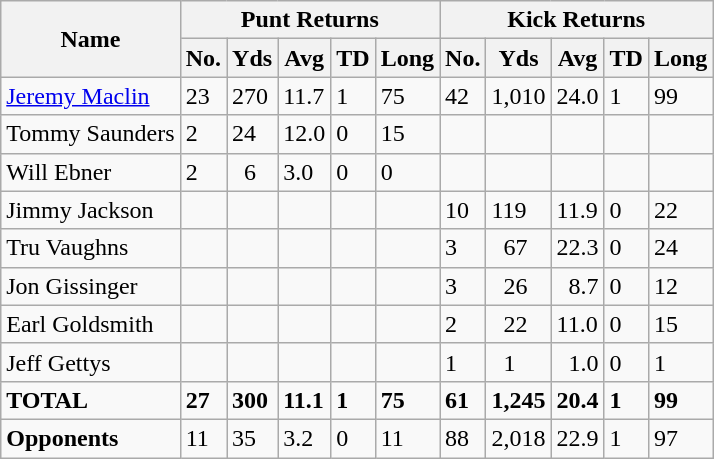<table class="wikitable" style="white-space:nowrap;">
<tr>
<th rowspan="2">Name</th>
<th colspan="5">Punt Returns</th>
<th colspan="5">Kick Returns</th>
</tr>
<tr>
<th>No.</th>
<th>Yds</th>
<th>Avg</th>
<th>TD</th>
<th>Long</th>
<th>No.</th>
<th>Yds</th>
<th>Avg</th>
<th>TD</th>
<th>Long</th>
</tr>
<tr>
<td><a href='#'>Jeremy Maclin</a></td>
<td>23</td>
<td>270</td>
<td>11.7</td>
<td>1</td>
<td>75</td>
<td>42</td>
<td>1,010</td>
<td>24.0</td>
<td>1</td>
<td>99</td>
</tr>
<tr>
<td>Tommy Saunders</td>
<td>2</td>
<td>24</td>
<td>12.0</td>
<td>0</td>
<td>15</td>
<td></td>
<td></td>
<td></td>
<td></td>
<td></td>
</tr>
<tr>
<td>Will Ebner</td>
<td>2</td>
<td>  6</td>
<td>3.0</td>
<td>0</td>
<td>0</td>
<td></td>
<td></td>
<td></td>
<td></td>
<td></td>
</tr>
<tr>
<td>Jimmy Jackson</td>
<td></td>
<td></td>
<td></td>
<td></td>
<td></td>
<td>10</td>
<td>119</td>
<td>11.9</td>
<td>0</td>
<td>22</td>
</tr>
<tr>
<td>Tru Vaughns</td>
<td></td>
<td></td>
<td></td>
<td></td>
<td></td>
<td>3</td>
<td>  67</td>
<td>22.3</td>
<td>0</td>
<td>24</td>
</tr>
<tr>
<td>Jon Gissinger</td>
<td></td>
<td></td>
<td></td>
<td></td>
<td></td>
<td>3</td>
<td>  26</td>
<td>  8.7</td>
<td>0</td>
<td>12</td>
</tr>
<tr>
<td>Earl Goldsmith</td>
<td></td>
<td></td>
<td></td>
<td></td>
<td></td>
<td>2</td>
<td>  22</td>
<td>11.0</td>
<td>0</td>
<td>15</td>
</tr>
<tr>
<td>Jeff Gettys</td>
<td></td>
<td></td>
<td></td>
<td></td>
<td></td>
<td>1</td>
<td>   1</td>
<td>  1.0</td>
<td>0</td>
<td>1</td>
</tr>
<tr>
<td><strong>TOTAL</strong></td>
<td><strong>27</strong></td>
<td><strong>300</strong></td>
<td><strong>11.1</strong></td>
<td><strong>1</strong></td>
<td><strong>75</strong></td>
<td><strong>61</strong></td>
<td><strong>1,245</strong></td>
<td><strong>20.4</strong></td>
<td><strong>1</strong></td>
<td><strong>99</strong></td>
</tr>
<tr>
<td><strong>Opponents</strong></td>
<td>11</td>
<td>35</td>
<td>3.2</td>
<td>0</td>
<td>11</td>
<td>88</td>
<td>2,018</td>
<td>22.9</td>
<td>1</td>
<td>97</td>
</tr>
</table>
